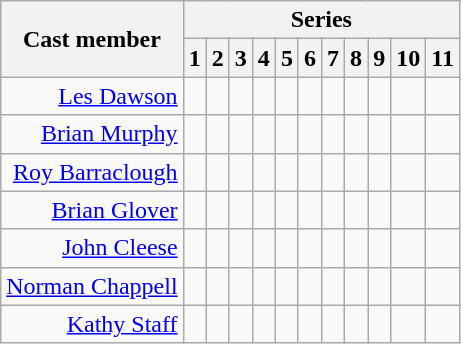<table class="wikitable sortable">
<tr>
<th scope="col" rowspan="2">Cast member</th>
<th scope="col" colspan="11">Series</th>
</tr>
<tr>
<th scope="col">1</th>
<th scope="col">2</th>
<th scope="col">3</th>
<th scope="col">4</th>
<th scope="col">5</th>
<th scope="col">6</th>
<th scope="col">7</th>
<th scope="col">8</th>
<th scope="col">9</th>
<th scope="col">10</th>
<th scope="col">11</th>
</tr>
<tr>
<td style="text-align:right"><a href='#'>Les Dawson</a></td>
<td></td>
<td></td>
<td></td>
<td></td>
<td></td>
<td></td>
<td></td>
<td></td>
<td></td>
<td></td>
<td></td>
</tr>
<tr>
<td style="text-align:right"><a href='#'>Brian Murphy</a></td>
<td></td>
<td></td>
<td></td>
<td></td>
<td></td>
<td></td>
<td></td>
<td></td>
<td></td>
<td></td>
<td></td>
</tr>
<tr>
<td style="text-align:right"><a href='#'>Roy Barraclough</a></td>
<td></td>
<td></td>
<td></td>
<td></td>
<td></td>
<td></td>
<td></td>
<td></td>
<td></td>
<td></td>
<td></td>
</tr>
<tr>
<td style="text-align:right"><a href='#'>Brian Glover</a></td>
<td></td>
<td></td>
<td></td>
<td></td>
<td></td>
<td></td>
<td></td>
<td></td>
<td></td>
<td></td>
<td></td>
</tr>
<tr>
<td style="text-align:right"><a href='#'>John Cleese</a></td>
<td></td>
<td></td>
<td></td>
<td></td>
<td></td>
<td></td>
<td></td>
<td></td>
<td></td>
<td></td>
<td></td>
</tr>
<tr>
<td style="text-align:right"><a href='#'>Norman Chappell</a></td>
<td></td>
<td></td>
<td></td>
<td></td>
<td></td>
<td></td>
<td></td>
<td></td>
<td></td>
<td></td>
<td></td>
</tr>
<tr>
<td style="text-align:right"><a href='#'>Kathy Staff</a></td>
<td></td>
<td></td>
<td></td>
<td></td>
<td></td>
<td></td>
<td></td>
<td></td>
<td></td>
<td></td>
<td></td>
</tr>
</table>
